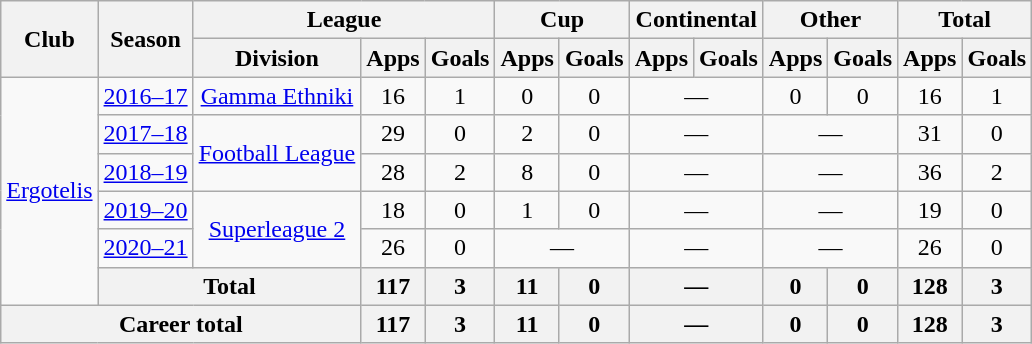<table class="wikitable" style="text-align:center">
<tr>
<th rowspan="2">Club</th>
<th rowspan="2">Season</th>
<th colspan="3">League</th>
<th colspan="2">Cup</th>
<th colspan="2">Continental</th>
<th colspan="2">Other</th>
<th colspan="2">Total</th>
</tr>
<tr>
<th>Division</th>
<th>Apps</th>
<th>Goals</th>
<th>Apps</th>
<th>Goals</th>
<th>Apps</th>
<th>Goals</th>
<th>Apps</th>
<th>Goals</th>
<th>Apps</th>
<th>Goals</th>
</tr>
<tr>
<td rowspan="6"><a href='#'>Ergotelis</a></td>
<td><a href='#'>2016–17</a></td>
<td><a href='#'>Gamma Ethniki</a></td>
<td>16</td>
<td>1</td>
<td>0</td>
<td>0</td>
<td colspan="2">—</td>
<td>0</td>
<td>0</td>
<td>16</td>
<td>1</td>
</tr>
<tr>
<td><a href='#'>2017–18</a></td>
<td rowspan="2"><a href='#'>Football League</a></td>
<td>29</td>
<td>0</td>
<td>2</td>
<td>0</td>
<td colspan="2">—</td>
<td colspan="2">—</td>
<td>31</td>
<td>0</td>
</tr>
<tr>
<td><a href='#'>2018–19</a></td>
<td>28</td>
<td>2</td>
<td>8</td>
<td>0</td>
<td colspan="2">—</td>
<td colspan="2">—</td>
<td>36</td>
<td>2</td>
</tr>
<tr>
<td><a href='#'>2019–20</a></td>
<td rowspan="2"><a href='#'>Superleague 2</a></td>
<td>18</td>
<td>0</td>
<td>1</td>
<td>0</td>
<td colspan="2">—</td>
<td colspan="2">—</td>
<td>19</td>
<td>0</td>
</tr>
<tr>
<td><a href='#'>2020–21</a></td>
<td>26</td>
<td>0</td>
<td colspan="2">—</td>
<td colspan="2">—</td>
<td colspan="2">—</td>
<td>26</td>
<td>0</td>
</tr>
<tr>
<th colspan="2">Total</th>
<th>117</th>
<th>3</th>
<th>11</th>
<th>0</th>
<th colspan="2">—</th>
<th>0</th>
<th>0</th>
<th>128</th>
<th>3</th>
</tr>
<tr>
<th colspan="3">Career total</th>
<th>117</th>
<th>3</th>
<th>11</th>
<th>0</th>
<th colspan="2">—</th>
<th>0</th>
<th>0</th>
<th>128</th>
<th>3</th>
</tr>
</table>
